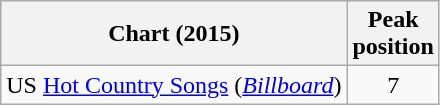<table class="wikitable sortable">
<tr>
<th>Chart (2015)</th>
<th>Peak<br>position</th>
</tr>
<tr>
<td>US <a href='#'>Hot Country Songs</a> (<em><a href='#'>Billboard</a></em>)</td>
<td align="center">7</td>
</tr>
</table>
